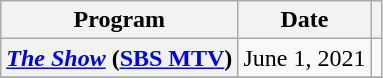<table class="wikitable plainrowheaders" style="text-align:center;">
<tr>
<th scope="col">Program</th>
<th scope="col">Date</th>
<th scope="col"></th>
</tr>
<tr>
<th scope="row"><em><a href='#'>The Show</a></em> (<a href='#'>SBS MTV</a>)</th>
<td>June 1, 2021</td>
<td></td>
</tr>
<tr>
</tr>
</table>
